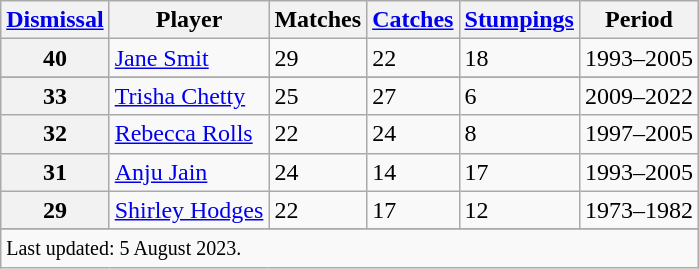<table class="wikitable sortable">
<tr>
<th><a href='#'>Dismissal</a></th>
<th>Player</th>
<th>Matches</th>
<th><a href='#'>Catches</a></th>
<th><a href='#'>Stumpings</a></th>
<th>Period</th>
</tr>
<tr>
<th>40</th>
<td> <a href='#'>Jane Smit</a></td>
<td>29</td>
<td>22</td>
<td>18</td>
<td>1993–2005</td>
</tr>
<tr>
</tr>
<tr style="background-colour:#def;">
<th style="background-colour:#def;">33</th>
<td> <a href='#'>Trisha Chetty</a></td>
<td>25</td>
<td>27</td>
<td>6</td>
<td>2009–2022</td>
</tr>
<tr>
<th>32</th>
<td> <a href='#'>Rebecca Rolls</a></td>
<td>22</td>
<td>24</td>
<td>8</td>
<td>1997–2005</td>
</tr>
<tr>
<th>31</th>
<td> <a href='#'>Anju Jain</a></td>
<td>24</td>
<td>14</td>
<td>17</td>
<td>1993–2005</td>
</tr>
<tr>
<th>29</th>
<td> <a href='#'>Shirley Hodges</a></td>
<td>22</td>
<td>17</td>
<td>12</td>
<td>1973–1982</td>
</tr>
<tr>
</tr>
<tr class=sortbottom>
<td colspan=6><small>Last updated: 5 August 2023.</small></td>
</tr>
</table>
